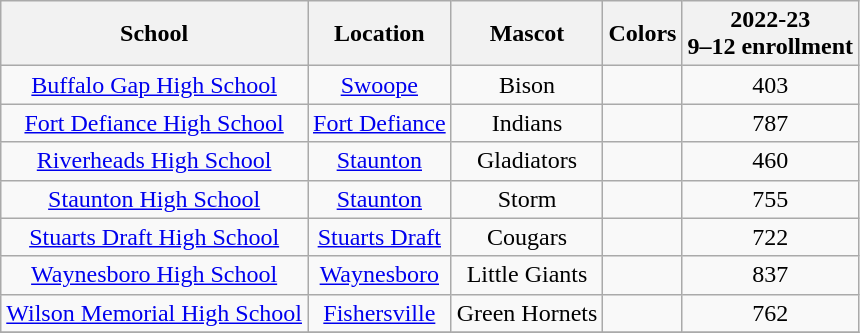<table class="wikitable" style="text-align:center;">
<tr>
<th>School</th>
<th>Location</th>
<th>Mascot</th>
<th>Colors</th>
<th>2022-23<br>9–12 enrollment</th>
</tr>
<tr>
<td><a href='#'>Buffalo Gap High School</a></td>
<td><a href='#'>Swoope</a></td>
<td>Bison</td>
<td></td>
<td>403</td>
</tr>
<tr>
<td><a href='#'>Fort Defiance High School</a></td>
<td><a href='#'>Fort Defiance</a></td>
<td>Indians</td>
<td></td>
<td>787</td>
</tr>
<tr>
<td><a href='#'>Riverheads High School</a></td>
<td><a href='#'>Staunton</a></td>
<td>Gladiators</td>
<td></td>
<td>460</td>
</tr>
<tr>
<td><a href='#'>Staunton High School</a></td>
<td><a href='#'>Staunton</a></td>
<td>Storm</td>
<td></td>
<td>755</td>
</tr>
<tr>
<td><a href='#'>Stuarts Draft High School</a></td>
<td><a href='#'>Stuarts Draft</a></td>
<td>Cougars</td>
<td></td>
<td>722</td>
</tr>
<tr>
<td><a href='#'>Waynesboro High School</a></td>
<td><a href='#'>Waynesboro</a></td>
<td>Little Giants</td>
<td></td>
<td>837</td>
</tr>
<tr>
<td><a href='#'>Wilson Memorial High School</a></td>
<td><a href='#'>Fishersville</a></td>
<td>Green Hornets</td>
<td></td>
<td>762</td>
</tr>
<tr>
</tr>
</table>
